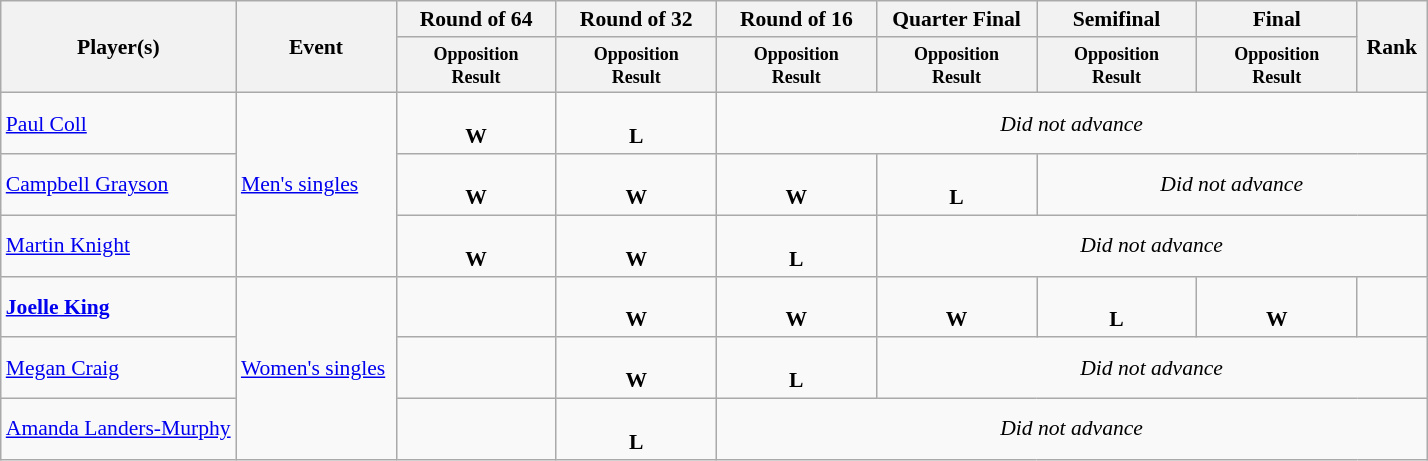<table class="wikitable" style="text-align:center;font-size:90%">
<tr>
<th style="width:150px;" rowspan="2">Player(s)</th>
<th style="width:100px;" rowspan="2">Event</th>
<th style="width:100px;">Round of 64</th>
<th style="width:100px;">Round of 32</th>
<th style="width:100px;">Round of 16</th>
<th style="width:100px;">Quarter Final</th>
<th style="width:100px;">Semifinal</th>
<th style="width:100px;">Final</th>
<th rowspan="2" style="width:40px;">Rank</th>
</tr>
<tr>
<th style="line-height:1em"><small>Opposition<br>Result</small></th>
<th style="line-height:1em"><small>Opposition<br>Result</small></th>
<th style="line-height:1em"><small>Opposition<br>Result</small></th>
<th style="line-height:1em"><small>Opposition<br>Result</small></th>
<th style="line-height:1em"><small>Opposition<br>Result</small></th>
<th style="line-height:1em"><small>Opposition<br>Result</small></th>
</tr>
<tr>
<td align=left><a href='#'>Paul Coll</a></td>
<td rowspan=3 align=left><a href='#'>Men's singles</a></td>
<td><br> <strong>W</strong>   </td>
<td><br> <strong>L</strong>   </td>
<td colspan="5"><em>Did not advance</em></td>
</tr>
<tr>
<td align=left><a href='#'>Campbell Grayson</a></td>
<td><br> <strong>W</strong>   </td>
<td><br> <strong>W</strong>   </td>
<td><br><strong>W</strong>   </td>
<td><br><strong>L</strong>     </td>
<td colspan="3"><em>Did not advance</em></td>
</tr>
<tr>
<td align=left><a href='#'>Martin Knight</a></td>
<td><br> <strong>W</strong>   </td>
<td><br> <strong>W</strong>    </td>
<td><br><strong>L</strong>   </td>
<td colspan="4"><em>Did not advance</em></td>
</tr>
<tr>
<td align=left><strong><a href='#'>Joelle King</a></strong></td>
<td rowspan=3 align=left><a href='#'>Women's singles</a></td>
<td></td>
<td><br> <strong>W</strong>   </td>
<td><br><strong>W</strong>    </td>
<td><br><strong>W</strong>   </td>
<td><br><strong>L</strong>   </td>
<td><br><strong>W</strong>   </td>
<td></td>
</tr>
<tr>
<td align=left><a href='#'>Megan Craig</a></td>
<td></td>
<td><br> <strong>W</strong>   </td>
<td><br><strong>L</strong>   </td>
<td colspan="4"><em>Did not advance</em></td>
</tr>
<tr>
<td align=left><a href='#'>Amanda Landers-Murphy</a></td>
<td></td>
<td><br> <strong>L</strong>   </td>
<td colspan="5"><em>Did not advance</em></td>
</tr>
</table>
